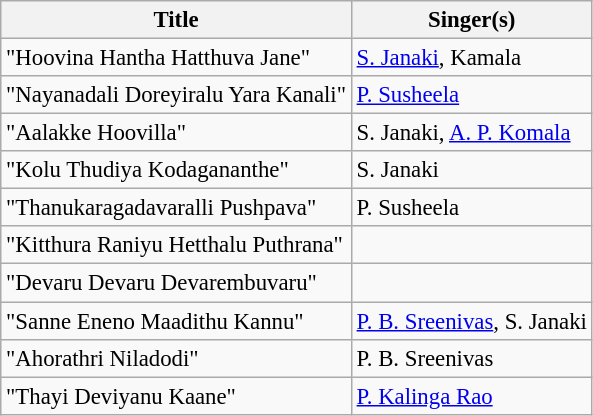<table class="wikitable" style="font-size:95%;">
<tr>
<th>Title</th>
<th>Singer(s)</th>
</tr>
<tr>
<td>"Hoovina Hantha Hatthuva Jane"</td>
<td><a href='#'>S. Janaki</a>, Kamala</td>
</tr>
<tr>
<td>"Nayanadali Doreyiralu Yara Kanali"</td>
<td><a href='#'>P. Susheela</a></td>
</tr>
<tr>
<td>"Aalakke Hoovilla"</td>
<td>S. Janaki, <a href='#'>A. P. Komala</a></td>
</tr>
<tr>
<td>"Kolu Thudiya Kodagananthe"</td>
<td>S. Janaki</td>
</tr>
<tr>
<td>"Thanukaragadavaralli Pushpava"</td>
<td>P. Susheela</td>
</tr>
<tr>
<td>"Kitthura Raniyu Hetthalu Puthrana"</td>
<td></td>
</tr>
<tr>
<td>"Devaru Devaru Devarembuvaru"</td>
<td></td>
</tr>
<tr>
<td>"Sanne Eneno Maadithu Kannu"</td>
<td><a href='#'>P. B. Sreenivas</a>, S. Janaki</td>
</tr>
<tr>
<td>"Ahorathri Niladodi"</td>
<td>P. B. Sreenivas</td>
</tr>
<tr>
<td>"Thayi Deviyanu Kaane"</td>
<td><a href='#'>P. Kalinga Rao</a></td>
</tr>
</table>
